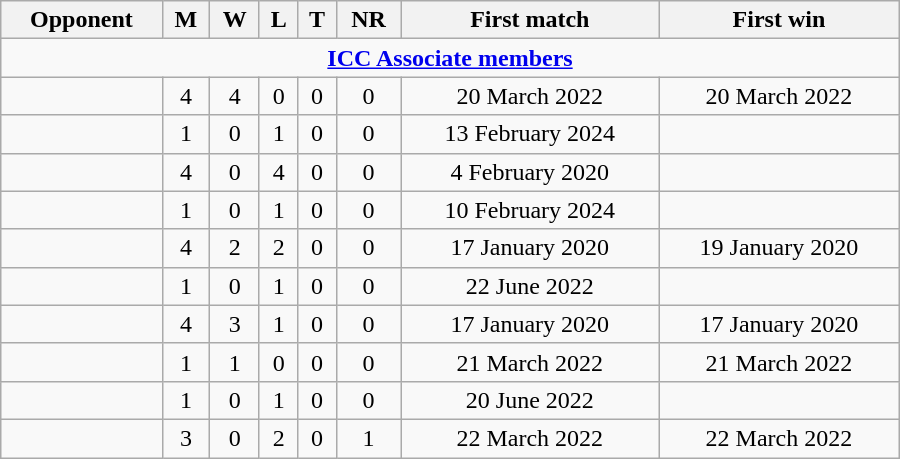<table class="wikitable" style="text-align: center; width: 600px;">
<tr>
<th>Opponent</th>
<th>M</th>
<th>W</th>
<th>L</th>
<th>T</th>
<th>NR</th>
<th>First match</th>
<th>First win</th>
</tr>
<tr>
<td colspan="8" style="text-align: center;"><strong><a href='#'>ICC Associate members</a></strong></td>
</tr>
<tr>
<td align=left></td>
<td>4</td>
<td>4</td>
<td>0</td>
<td>0</td>
<td>0</td>
<td>20 March 2022</td>
<td>20 March 2022</td>
</tr>
<tr>
<td align=left></td>
<td>1</td>
<td>0</td>
<td>1</td>
<td>0</td>
<td>0</td>
<td>13 February 2024</td>
<td></td>
</tr>
<tr>
<td align=left></td>
<td>4</td>
<td>0</td>
<td>4</td>
<td>0</td>
<td>0</td>
<td>4 February 2020</td>
<td></td>
</tr>
<tr>
<td align=left></td>
<td>1</td>
<td>0</td>
<td>1</td>
<td>0</td>
<td>0</td>
<td>10 February 2024</td>
<td></td>
</tr>
<tr>
<td align=left></td>
<td>4</td>
<td>2</td>
<td>2</td>
<td>0</td>
<td>0</td>
<td>17 January 2020</td>
<td>19 January 2020</td>
</tr>
<tr>
<td align=left></td>
<td>1</td>
<td>0</td>
<td>1</td>
<td>0</td>
<td>0</td>
<td>22 June 2022</td>
<td></td>
</tr>
<tr>
<td align=left></td>
<td>4</td>
<td>3</td>
<td>1</td>
<td>0</td>
<td>0</td>
<td>17 January 2020</td>
<td>17 January 2020</td>
</tr>
<tr>
<td align=left></td>
<td>1</td>
<td>1</td>
<td>0</td>
<td>0</td>
<td>0</td>
<td>21 March 2022</td>
<td>21 March 2022</td>
</tr>
<tr>
<td align=left></td>
<td>1</td>
<td>0</td>
<td>1</td>
<td>0</td>
<td>0</td>
<td>20 June 2022</td>
<td></td>
</tr>
<tr>
<td align=left></td>
<td>3</td>
<td>0</td>
<td>2</td>
<td>0</td>
<td>1</td>
<td>22 March 2022</td>
<td>22 March 2022</td>
</tr>
</table>
